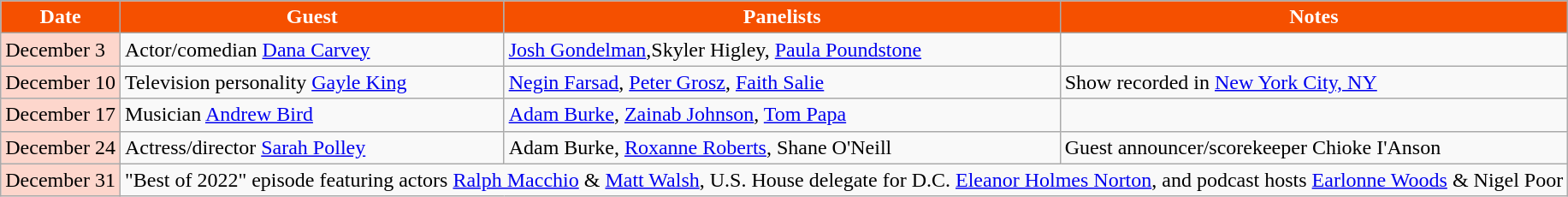<table class="wikitable">
<tr>
<th style="background:#f55000;color:#FFFFFF;">Date</th>
<th style="background:#f55000;color:#FFFFFF;">Guest</th>
<th style="background:#f55000;color:#FFFFFF;">Panelists</th>
<th style="background:#f55000;color:#FFFFFF;">Notes</th>
</tr>
<tr>
<td style="background:#FDD6CC;color:#000000;">December 3</td>
<td>Actor/comedian <a href='#'>Dana Carvey</a></td>
<td><a href='#'>Josh Gondelman</a>,Skyler Higley, <a href='#'>Paula Poundstone</a></td>
<td></td>
</tr>
<tr>
<td style="background:#FDD6CC;color:#000000;">December 10</td>
<td>Television personality <a href='#'>Gayle King</a></td>
<td><a href='#'>Negin Farsad</a>, <a href='#'>Peter Grosz</a>, <a href='#'>Faith Salie</a></td>
<td>Show recorded in <a href='#'>New York City, NY</a> </td>
</tr>
<tr>
<td style="background:#FDD6CC;color:#000000;">December 17</td>
<td>Musician <a href='#'>Andrew Bird</a></td>
<td><a href='#'>Adam Burke</a>, <a href='#'>Zainab Johnson</a>, <a href='#'>Tom Papa</a></td>
<td></td>
</tr>
<tr>
<td style="background:#FDD6CC;color:#000000;">December 24</td>
<td>Actress/director <a href='#'>Sarah Polley</a></td>
<td>Adam Burke, <a href='#'>Roxanne Roberts</a>, Shane O'Neill</td>
<td>Guest announcer/scorekeeper Chioke I'Anson</td>
</tr>
<tr>
<td style="background:#FDD6CC;color:#000000;">December 31</td>
<td colspan=3>"Best of 2022" episode featuring actors <a href='#'>Ralph Macchio</a> & <a href='#'>Matt Walsh</a>, U.S. House delegate for D.C. <a href='#'>Eleanor Holmes Norton</a>, and podcast hosts <a href='#'>Earlonne Woods</a> & Nigel Poor</td>
</tr>
</table>
